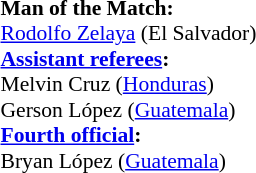<table style="width:100%; font-size:90%;">
<tr>
<td><br><strong>Man of the Match:</strong>
<br><a href='#'>Rodolfo Zelaya</a> (El Salvador)<br><strong><a href='#'>Assistant referees</a>:</strong>
<br>Melvin Cruz (<a href='#'>Honduras</a>)
<br>Gerson López (<a href='#'>Guatemala</a>)
<br><strong><a href='#'>Fourth official</a>:</strong>
<br>Bryan López (<a href='#'>Guatemala</a>)</td>
</tr>
</table>
